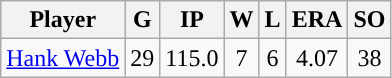<table class="wikitable sortable">
<tr>
<th>Player</th>
<th>G</th>
<th>IP</th>
<th>W</th>
<th>L</th>
<th>ERA</th>
<th>SO</th>
</tr>
<tr align="center">
<td><a href='#'>Hank Webb</a></td>
<td>29</td>
<td>115.0</td>
<td>7</td>
<td>6</td>
<td>4.07</td>
<td>38</td>
</tr>
</table>
